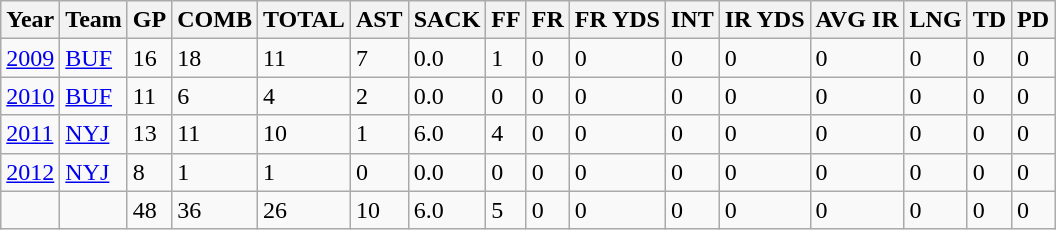<table class="wikitable">
<tr>
<th>Year</th>
<th>Team</th>
<th>GP</th>
<th>COMB</th>
<th>TOTAL</th>
<th>AST</th>
<th>SACK</th>
<th>FF</th>
<th>FR</th>
<th>FR YDS</th>
<th>INT</th>
<th>IR YDS</th>
<th>AVG IR</th>
<th>LNG</th>
<th>TD</th>
<th>PD</th>
</tr>
<tr>
<td><a href='#'>2009</a></td>
<td><a href='#'>BUF</a></td>
<td>16</td>
<td>18</td>
<td>11</td>
<td>7</td>
<td>0.0</td>
<td>1</td>
<td>0</td>
<td>0</td>
<td>0</td>
<td>0</td>
<td>0</td>
<td>0</td>
<td>0</td>
<td>0</td>
</tr>
<tr>
<td><a href='#'>2010</a></td>
<td><a href='#'>BUF</a></td>
<td>11</td>
<td>6</td>
<td>4</td>
<td>2</td>
<td>0.0</td>
<td>0</td>
<td>0</td>
<td>0</td>
<td>0</td>
<td>0</td>
<td>0</td>
<td>0</td>
<td>0</td>
<td>0</td>
</tr>
<tr>
<td><a href='#'>2011</a></td>
<td><a href='#'>NYJ</a></td>
<td>13</td>
<td>11</td>
<td>10</td>
<td>1</td>
<td>6.0</td>
<td>4</td>
<td>0</td>
<td>0</td>
<td>0</td>
<td>0</td>
<td>0</td>
<td>0</td>
<td>0</td>
<td>0</td>
</tr>
<tr>
<td><a href='#'>2012</a></td>
<td><a href='#'>NYJ</a></td>
<td>8</td>
<td>1</td>
<td>1</td>
<td>0</td>
<td>0.0</td>
<td>0</td>
<td>0</td>
<td>0</td>
<td>0</td>
<td>0</td>
<td>0</td>
<td>0</td>
<td>0</td>
<td>0</td>
</tr>
<tr>
<td></td>
<td></td>
<td>48</td>
<td>36</td>
<td>26</td>
<td>10</td>
<td>6.0</td>
<td>5</td>
<td>0</td>
<td>0</td>
<td>0</td>
<td>0</td>
<td>0</td>
<td>0</td>
<td>0</td>
<td>0</td>
</tr>
</table>
